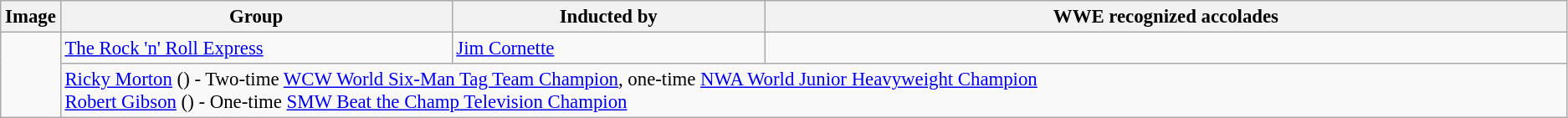<table class="wikitable" style="font-size: 95%">
<tr>
<th style="width:1%;">Image</th>
<th style="width:25%;">Group</th>
<th style="width:20%;">Inducted by</th>
<th class="unsortable">WWE recognized accolades</th>
</tr>
<tr>
<td rowspan=2></td>
<td><a href='#'>The Rock 'n' Roll Express</a></td>
<td><a href='#'>Jim Cornette</a></td>
<td></td>
</tr>
<tr>
<td colspan=3><a href='#'>Ricky Morton</a> () - Two-time <a href='#'>WCW World Six-Man Tag Team Champion</a>, one-time <a href='#'>NWA World Junior Heavyweight Champion</a><br><a href='#'>Robert Gibson</a> () - One-time <a href='#'>SMW Beat the Champ Television Champion</a></td>
</tr>
</table>
